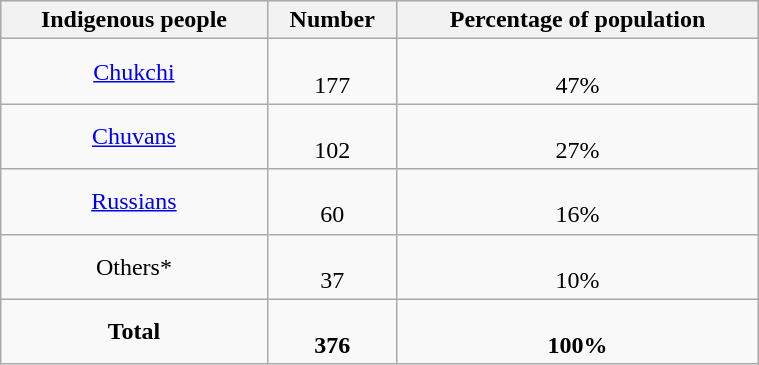<table class="wikitable" style="width:40%" align="center">
<tr bgcolor="#CCCCFF" align="center">
<th>Indigenous people</th>
<th>Number</th>
<th>Percentage of population</th>
</tr>
<tr style="text-align:center;">
<td><a href='#'>Chukchi</a><br></td>
<td><br>177</td>
<td><br>47%</td>
</tr>
<tr style="text-align:center;">
<td><a href='#'>Chuvans</a><br></td>
<td><br>102</td>
<td><br>27%</td>
</tr>
<tr style="text-align:center;">
<td><a href='#'>Russians</a></td>
<td><br>60</td>
<td><br>16%</td>
</tr>
<tr style="text-align:center;">
<td>Others*</td>
<td><br>37</td>
<td><br>10%</td>
</tr>
<tr style="text-align:center;">
<td><strong>Total</strong></td>
<td><br><strong>376</strong></td>
<td><br><strong>100%</strong></td>
</tr>
</table>
